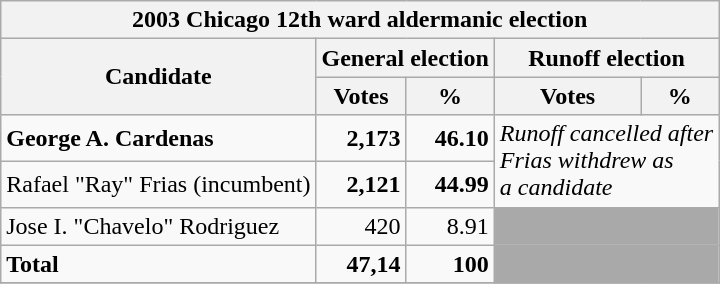<table class=wikitable>
<tr>
<th colspan=5>2003 Chicago 12th ward aldermanic election</th>
</tr>
<tr>
<th colspan=1 rowspan=2>Candidate</th>
<th colspan=2>General election</th>
<th colspan=2>Runoff election</th>
</tr>
<tr>
<th>Votes</th>
<th>%</th>
<th>Votes</th>
<th>%</th>
</tr>
<tr>
<td><strong>George A. Cardenas</strong></td>
<td align="right"><strong>2,173</strong></td>
<td align="right"><strong>46.10</strong></td>
<td rowspan=2 colspan=2><em>Runoff cancelled after<br>Frias withdrew as<br>a candidate</em></td>
</tr>
<tr>
<td>Rafael "Ray" Frias (incumbent)</td>
<td align="right"><strong>2,121</strong></td>
<td align="right"><strong>44.99</strong></td>
</tr>
<tr>
<td>Jose I. "Chavelo" Rodriguez</td>
<td align="right">420</td>
<td align="right">8.91</td>
<td colspan=2 bgcolor=darkgray></td>
</tr>
<tr>
<td><strong>Total</strong></td>
<td align="right"><strong>47,14</strong></td>
<td align="right"><strong>100</strong></td>
<td colspan=2 bgcolor=darkgray></td>
</tr>
<tr>
</tr>
</table>
